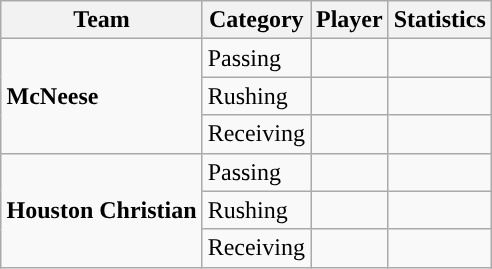<table class="wikitable" style="float: right;">
<tr>
<th>Team</th>
<th>Category</th>
<th>Player</th>
<th>Statistics</th>
</tr>
<tr>
<td rowspan=3><strong>McNeese</strong></td>
<td>Passing</td>
<td></td>
<td></td>
</tr>
<tr>
<td>Rushing</td>
<td></td>
<td></td>
</tr>
<tr>
<td>Receiving</td>
<td></td>
<td></td>
</tr>
<tr>
<td rowspan=3><strong>Houston Christian</strong></td>
<td>Passing</td>
<td></td>
<td></td>
</tr>
<tr>
<td>Rushing</td>
<td></td>
<td></td>
</tr>
<tr>
<td>Receiving</td>
<td></td>
<td></td>
</tr>
</table>
